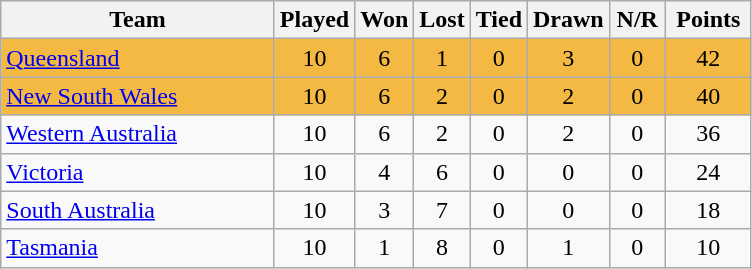<table class="wikitable" style="text-align:center;">
<tr>
<th width=175>Team</th>
<th style="width:30px;" abbr="Played">Played</th>
<th style="width:30px;" abbr="Won">Won</th>
<th style="width:30px;" abbr="Lost">Lost</th>
<th style="width:30px;" abbr="Tied">Tied</th>
<th style="width:30px;" abbr="Drawn">Drawn</th>
<th style="width:30px;" abbr="NR">N/R</th>
<th style="width:50px;" abbr="Points">Points</th>
</tr>
<tr style="background:#f4b942;">
<td style="text-align:left;"><a href='#'>Queensland</a></td>
<td>10</td>
<td>6</td>
<td>1</td>
<td>0</td>
<td>3</td>
<td>0</td>
<td>42</td>
</tr>
<tr style="background:#f4b942;">
<td style="text-align:left;"><a href='#'>New South Wales</a></td>
<td>10</td>
<td>6</td>
<td>2</td>
<td>0</td>
<td>2</td>
<td>0</td>
<td>40</td>
</tr>
<tr>
<td style="text-align:left;"><a href='#'>Western Australia</a></td>
<td>10</td>
<td>6</td>
<td>2</td>
<td>0</td>
<td>2</td>
<td>0</td>
<td>36</td>
</tr>
<tr>
<td style="text-align:left;"><a href='#'>Victoria</a></td>
<td>10</td>
<td>4</td>
<td>6</td>
<td>0</td>
<td>0</td>
<td>0</td>
<td>24</td>
</tr>
<tr>
<td style="text-align:left;"><a href='#'>South Australia</a></td>
<td>10</td>
<td>3</td>
<td>7</td>
<td>0</td>
<td>0</td>
<td>0</td>
<td>18</td>
</tr>
<tr>
<td style="text-align:left;"><a href='#'>Tasmania</a></td>
<td>10</td>
<td>1</td>
<td>8</td>
<td>0</td>
<td>1</td>
<td>0</td>
<td>10</td>
</tr>
</table>
